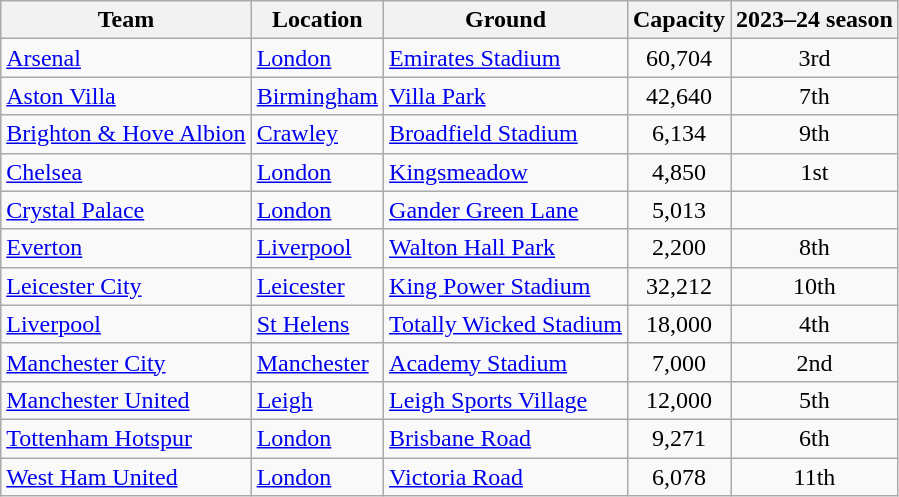<table class="wikitable sortable">
<tr>
<th>Team</th>
<th>Location</th>
<th>Ground</th>
<th>Capacity</th>
<th data-sort-type=number>2023–24 season</th>
</tr>
<tr>
<td><a href='#'>Arsenal</a></td>
<td><a href='#'>London</a> </td>
<td><a href='#'>Emirates Stadium</a></td>
<td style="text-align:center">60,704</td>
<td style="text-align:center">3rd</td>
</tr>
<tr>
<td><a href='#'>Aston Villa</a></td>
<td><a href='#'>Birmingham</a> </td>
<td><a href='#'>Villa Park</a></td>
<td style="text-align:center">42,640</td>
<td style="text-align:center">7th</td>
</tr>
<tr>
<td><a href='#'>Brighton & Hove Albion</a></td>
<td><a href='#'>Crawley</a></td>
<td><a href='#'>Broadfield Stadium</a></td>
<td style="text-align:center">6,134</td>
<td style="text-align:center">9th</td>
</tr>
<tr>
<td><a href='#'>Chelsea</a></td>
<td><a href='#'>London</a> </td>
<td><a href='#'>Kingsmeadow</a></td>
<td style="text-align:center">4,850</td>
<td style="text-align:center">1st</td>
</tr>
<tr>
<td><a href='#'>Crystal Palace</a></td>
<td><a href='#'>London</a> </td>
<td><a href='#'>Gander Green Lane</a></td>
<td style="text-align:center">5,013</td>
<td style="text-align:center"></td>
</tr>
<tr>
<td><a href='#'>Everton</a></td>
<td><a href='#'>Liverpool</a> </td>
<td><a href='#'>Walton Hall Park</a></td>
<td style="text-align:center">2,200</td>
<td style="text-align:center">8th</td>
</tr>
<tr>
<td><a href='#'>Leicester City</a></td>
<td><a href='#'>Leicester</a></td>
<td><a href='#'>King Power Stadium</a></td>
<td style="text-align:center">32,212</td>
<td style="text-align:center">10th</td>
</tr>
<tr>
<td><a href='#'>Liverpool</a></td>
<td><a href='#'>St Helens</a></td>
<td><a href='#'>Totally Wicked Stadium</a></td>
<td style="text-align:center">18,000</td>
<td style="text-align:center">4th</td>
</tr>
<tr>
<td><a href='#'>Manchester City</a></td>
<td><a href='#'>Manchester</a> </td>
<td><a href='#'>Academy Stadium</a></td>
<td style="text-align:center">7,000</td>
<td style="text-align:center">2nd</td>
</tr>
<tr>
<td><a href='#'>Manchester United</a></td>
<td><a href='#'>Leigh</a></td>
<td><a href='#'>Leigh Sports Village</a></td>
<td style="text-align:center">12,000</td>
<td style="text-align:center">5th</td>
</tr>
<tr>
<td><a href='#'>Tottenham Hotspur</a></td>
<td><a href='#'>London</a> </td>
<td><a href='#'>Brisbane Road</a></td>
<td style="text-align:center">9,271</td>
<td style="text-align:center">6th</td>
</tr>
<tr>
<td><a href='#'>West Ham United</a></td>
<td><a href='#'>London</a> </td>
<td><a href='#'>Victoria Road</a></td>
<td style="text-align:center">6,078</td>
<td style="text-align:center">11th</td>
</tr>
</table>
